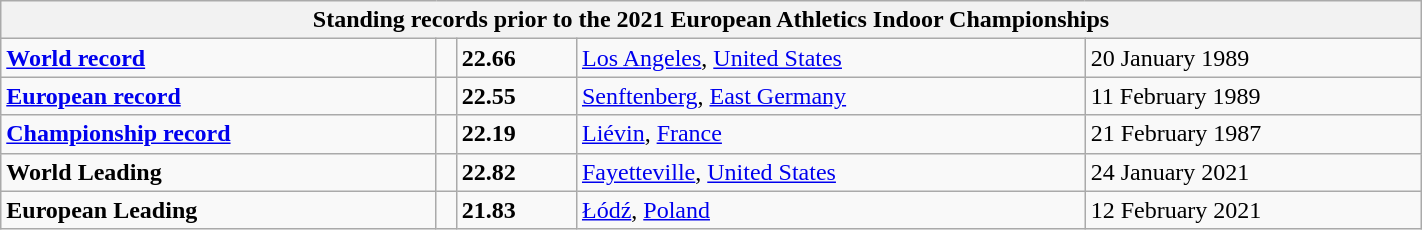<table class="wikitable" width=75%>
<tr>
<th colspan="5">Standing records prior to the 2021 European Athletics Indoor Championships</th>
</tr>
<tr>
<td><strong><a href='#'>World record</a></strong></td>
<td></td>
<td><strong>22.66</strong></td>
<td><a href='#'>Los Angeles</a>, <a href='#'>United States</a></td>
<td>20 January 1989</td>
</tr>
<tr>
<td><strong><a href='#'>European record</a></strong></td>
<td></td>
<td><strong>22.55</strong></td>
<td><a href='#'>Senftenberg</a>, <a href='#'>East Germany</a></td>
<td>11 February 1989</td>
</tr>
<tr>
<td><strong><a href='#'>Championship record</a></strong></td>
<td></td>
<td><strong>22.19</strong></td>
<td><a href='#'>Liévin</a>, <a href='#'>France</a></td>
<td>21 February 1987</td>
</tr>
<tr>
<td><strong>World Leading</strong></td>
<td></td>
<td><strong>22.82</strong></td>
<td><a href='#'>Fayetteville</a>, <a href='#'>United States</a></td>
<td>24 January 2021</td>
</tr>
<tr>
<td><strong>European Leading</strong></td>
<td></td>
<td><strong>21.83</strong></td>
<td><a href='#'>Łódź</a>, <a href='#'>Poland</a></td>
<td>12 February 2021</td>
</tr>
</table>
